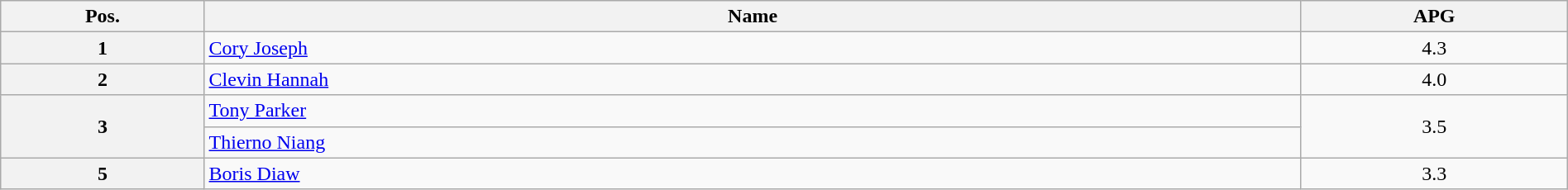<table class=wikitable width=100% style="text-align:center;">
<tr>
<th width="13%">Pos.</th>
<th width="70%">Name</th>
<th width="17%">APG</th>
</tr>
<tr>
<th>1</th>
<td align=left> <a href='#'>Cory Joseph</a></td>
<td>4.3</td>
</tr>
<tr>
<th>2</th>
<td align=left> <a href='#'>Clevin Hannah</a></td>
<td>4.0</td>
</tr>
<tr>
<th rowspan=2>3</th>
<td align=left> <a href='#'>Tony Parker</a></td>
<td rowspan=2>3.5</td>
</tr>
<tr>
<td align=left> <a href='#'>Thierno Niang</a></td>
</tr>
<tr>
<th>5</th>
<td align=left> <a href='#'>Boris Diaw</a></td>
<td>3.3</td>
</tr>
</table>
